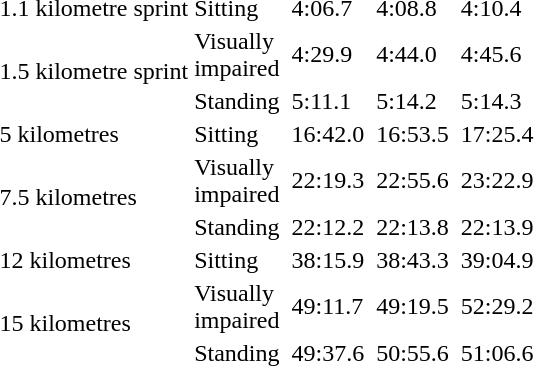<table>
<tr>
<td>1.1 kilometre sprint<br></td>
<td>Sitting</td>
<td></td>
<td>4:06.7</td>
<td></td>
<td>4:08.8</td>
<td></td>
<td>4:10.4</td>
</tr>
<tr>
<td rowspan="2">1.5 kilometre sprint<br></td>
<td>Visually<br>impaired</td>
<td></td>
<td>4:29.9</td>
<td></td>
<td>4:44.0</td>
<td></td>
<td>4:45.6</td>
</tr>
<tr>
<td>Standing</td>
<td></td>
<td>5:11.1</td>
<td></td>
<td>5:14.2</td>
<td></td>
<td>5:14.3</td>
</tr>
<tr>
<td>5 kilometres<br></td>
<td>Sitting</td>
<td></td>
<td>16:42.0</td>
<td></td>
<td>16:53.5</td>
<td></td>
<td>17:25.4</td>
</tr>
<tr>
<td rowspan="2">7.5 kilometres<br></td>
<td>Visually<br>impaired</td>
<td></td>
<td>22:19.3</td>
<td></td>
<td>22:55.6</td>
<td></td>
<td>23:22.9</td>
</tr>
<tr>
<td>Standing</td>
<td></td>
<td>22:12.2</td>
<td></td>
<td>22:13.8</td>
<td></td>
<td>22:13.9</td>
</tr>
<tr>
<td>12 kilometres<br></td>
<td>Sitting</td>
<td></td>
<td>38:15.9</td>
<td></td>
<td>38:43.3</td>
<td></td>
<td>39:04.9</td>
</tr>
<tr>
<td rowspan="2">15 kilometres<br></td>
<td>Visually<br>impaired</td>
<td></td>
<td>49:11.7</td>
<td></td>
<td>49:19.5</td>
<td></td>
<td>52:29.2</td>
</tr>
<tr>
<td>Standing</td>
<td></td>
<td>49:37.6</td>
<td></td>
<td>50:55.6</td>
<td></td>
<td>51:06.6</td>
</tr>
</table>
